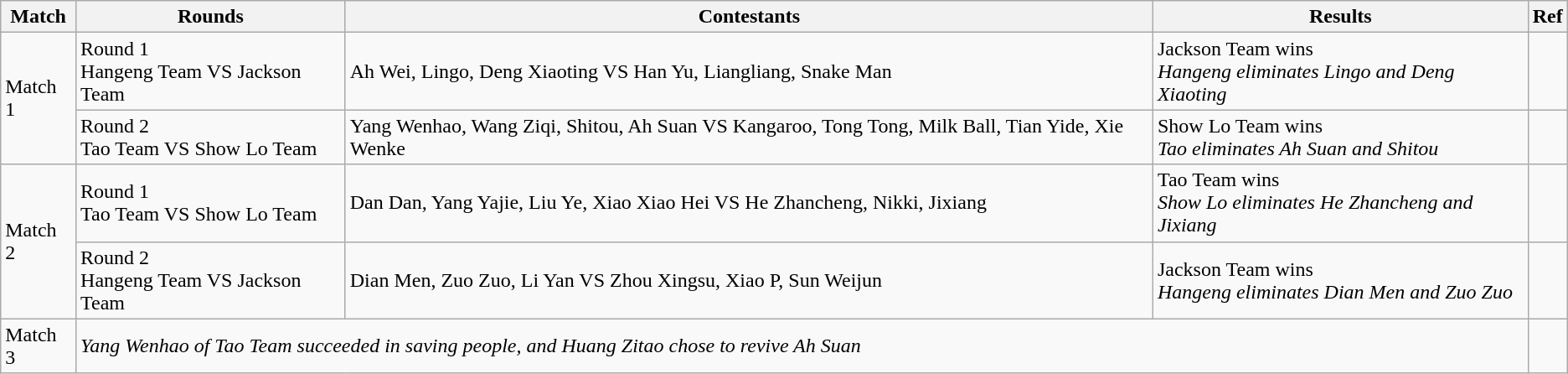<table class="wikitable">
<tr>
<th>Match</th>
<th>Rounds</th>
<th>Contestants</th>
<th>Results</th>
<th>Ref</th>
</tr>
<tr>
<td rowspan="2">Match 1</td>
<td>Round 1<br>Hangeng Team VS Jackson Team</td>
<td>Ah Wei, Lingo, Deng Xiaoting VS Han Yu, Liangliang, Snake Man</td>
<td>Jackson Team wins<br><em>Hangeng eliminates Lingo and Deng Xiaoting</em></td>
<td></td>
</tr>
<tr>
<td>Round 2<br>Tao Team VS Show Lo Team</td>
<td>Yang Wenhao, Wang Ziqi, Shitou, Ah Suan VS Kangaroo, Tong Tong, Milk Ball, Tian Yide, Xie Wenke</td>
<td>Show Lo Team wins<br><em>Tao eliminates Ah Suan and Shitou</em></td>
<td></td>
</tr>
<tr>
<td rowspan="2">Match 2</td>
<td>Round 1<br>Tao Team VS Show Lo Team</td>
<td>Dan Dan, Yang Yajie, Liu Ye, Xiao Xiao Hei VS He Zhancheng, Nikki, Jixiang</td>
<td>Tao Team wins<br><em>Show Lo eliminates He Zhancheng and Jixiang</em></td>
<td></td>
</tr>
<tr>
<td>Round 2<br>Hangeng Team VS Jackson Team</td>
<td>Dian Men, Zuo Zuo, Li Yan VS Zhou Xingsu, Xiao P, Sun Weijun</td>
<td>Jackson Team wins<br><em>Hangeng eliminates Dian Men and Zuo Zuo</em></td>
<td></td>
</tr>
<tr>
<td>Match 3</td>
<td colspan="3"><em>Yang Wenhao of Tao Team succeeded in saving people, and Huang Zitao chose to revive Ah Suan</em></td>
<td></td>
</tr>
</table>
